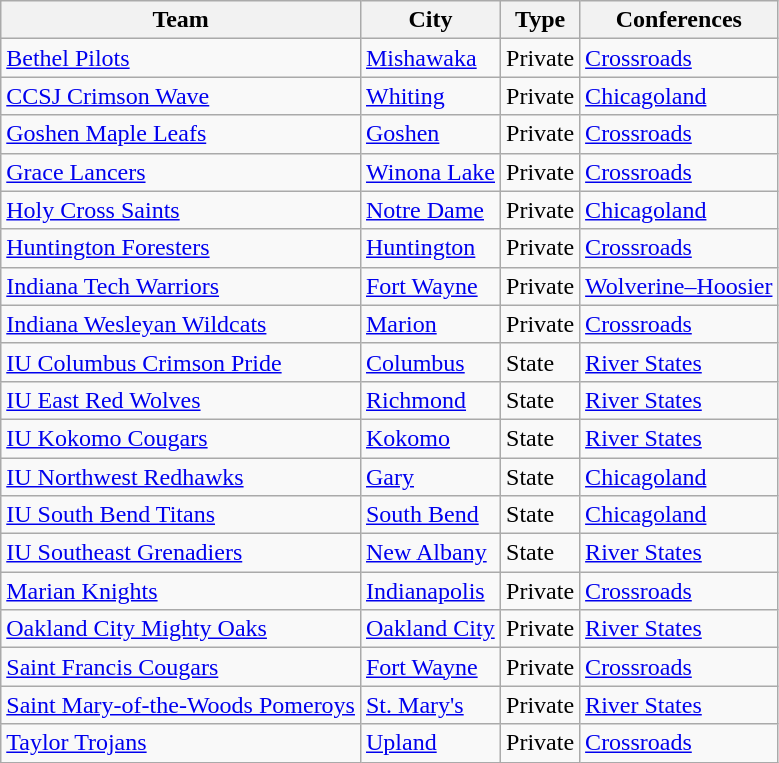<table class="sortable wikitable plainrowheaders">
<tr>
<th>Team</th>
<th>City</th>
<th>Type</th>
<th>Conferences</th>
</tr>
<tr>
<td><a href='#'>Bethel Pilots</a></td>
<td><a href='#'>Mishawaka</a></td>
<td>Private</td>
<td><a href='#'>Crossroads</a></td>
</tr>
<tr>
<td><a href='#'>CCSJ Crimson Wave</a></td>
<td><a href='#'>Whiting</a></td>
<td>Private</td>
<td><a href='#'>Chicagoland</a></td>
</tr>
<tr>
<td><a href='#'>Goshen Maple Leafs</a></td>
<td><a href='#'>Goshen</a></td>
<td>Private</td>
<td><a href='#'>Crossroads</a></td>
</tr>
<tr>
<td><a href='#'>Grace Lancers</a></td>
<td><a href='#'>Winona Lake</a></td>
<td>Private</td>
<td><a href='#'>Crossroads</a></td>
</tr>
<tr>
<td><a href='#'>Holy Cross Saints</a></td>
<td><a href='#'>Notre Dame</a></td>
<td>Private</td>
<td><a href='#'>Chicagoland</a></td>
</tr>
<tr>
<td><a href='#'>Huntington Foresters</a></td>
<td><a href='#'>Huntington</a></td>
<td>Private</td>
<td><a href='#'>Crossroads</a></td>
</tr>
<tr>
<td><a href='#'>Indiana Tech Warriors</a></td>
<td><a href='#'>Fort Wayne</a></td>
<td>Private</td>
<td><a href='#'>Wolverine–Hoosier</a></td>
</tr>
<tr>
<td><a href='#'>Indiana Wesleyan Wildcats</a></td>
<td><a href='#'>Marion</a></td>
<td>Private</td>
<td><a href='#'>Crossroads</a></td>
</tr>
<tr>
<td><a href='#'>IU Columbus Crimson Pride</a></td>
<td><a href='#'>Columbus</a></td>
<td>State</td>
<td><a href='#'>River States</a></td>
</tr>
<tr>
<td><a href='#'>IU East Red Wolves</a></td>
<td><a href='#'>Richmond</a></td>
<td>State</td>
<td><a href='#'>River States</a></td>
</tr>
<tr>
<td><a href='#'>IU Kokomo Cougars</a></td>
<td><a href='#'>Kokomo</a></td>
<td>State</td>
<td><a href='#'>River States</a></td>
</tr>
<tr>
<td><a href='#'>IU Northwest Redhawks</a></td>
<td><a href='#'>Gary</a></td>
<td>State</td>
<td><a href='#'>Chicagoland</a></td>
</tr>
<tr>
<td><a href='#'>IU South Bend Titans</a></td>
<td><a href='#'>South Bend</a></td>
<td>State</td>
<td><a href='#'>Chicagoland</a></td>
</tr>
<tr>
<td><a href='#'>IU Southeast Grenadiers</a></td>
<td><a href='#'>New Albany</a></td>
<td>State</td>
<td><a href='#'>River States</a></td>
</tr>
<tr>
<td><a href='#'>Marian Knights</a></td>
<td><a href='#'>Indianapolis</a></td>
<td>Private</td>
<td><a href='#'>Crossroads</a></td>
</tr>
<tr>
<td><a href='#'>Oakland City Mighty Oaks</a></td>
<td><a href='#'>Oakland City</a></td>
<td>Private</td>
<td><a href='#'>River States</a></td>
</tr>
<tr>
<td><a href='#'>Saint Francis Cougars</a></td>
<td><a href='#'>Fort Wayne</a></td>
<td>Private</td>
<td><a href='#'>Crossroads</a></td>
</tr>
<tr>
<td><a href='#'>Saint Mary-of-the-Woods Pomeroys</a></td>
<td><a href='#'>St. Mary's</a></td>
<td>Private</td>
<td><a href='#'>River States</a></td>
</tr>
<tr>
<td><a href='#'>Taylor Trojans</a></td>
<td><a href='#'>Upland</a></td>
<td>Private</td>
<td><a href='#'>Crossroads</a></td>
</tr>
</table>
